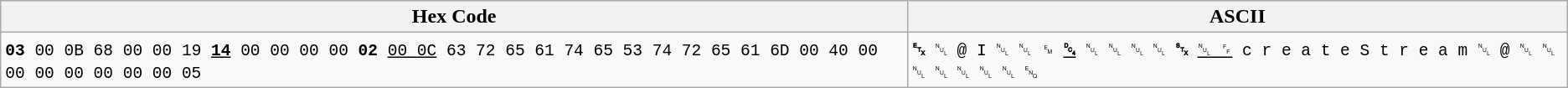<table class="wikitable">
<tr>
<th>Hex Code</th>
<th>ASCII</th>
</tr>
<tr>
<td><code><span><strong>03</strong></span> 00 0B 68 00 00 19 <u><strong>14</strong></u> 00 00 00 00 <strong>02</strong> <u>00 0C</u> <span>63 72 65 61 74 65 53 74 72 65 61 6D</span> 00 40 00 00 00 00 00 00 00 05</code></td>
<td><code><span><strong>␃</strong></span> ␀ @ I ␀ ␀ ␙ <u><strong>␔</strong></u> ␀ ␀ ␀ ␀ <strong>␂</strong> <u>␀ ␌</u> <span>c r e a t e S t r e a m</span> ␀ @ ␀ ␀ ␀ ␀ ␀ ␀ ␀ ␅</code></td>
</tr>
</table>
